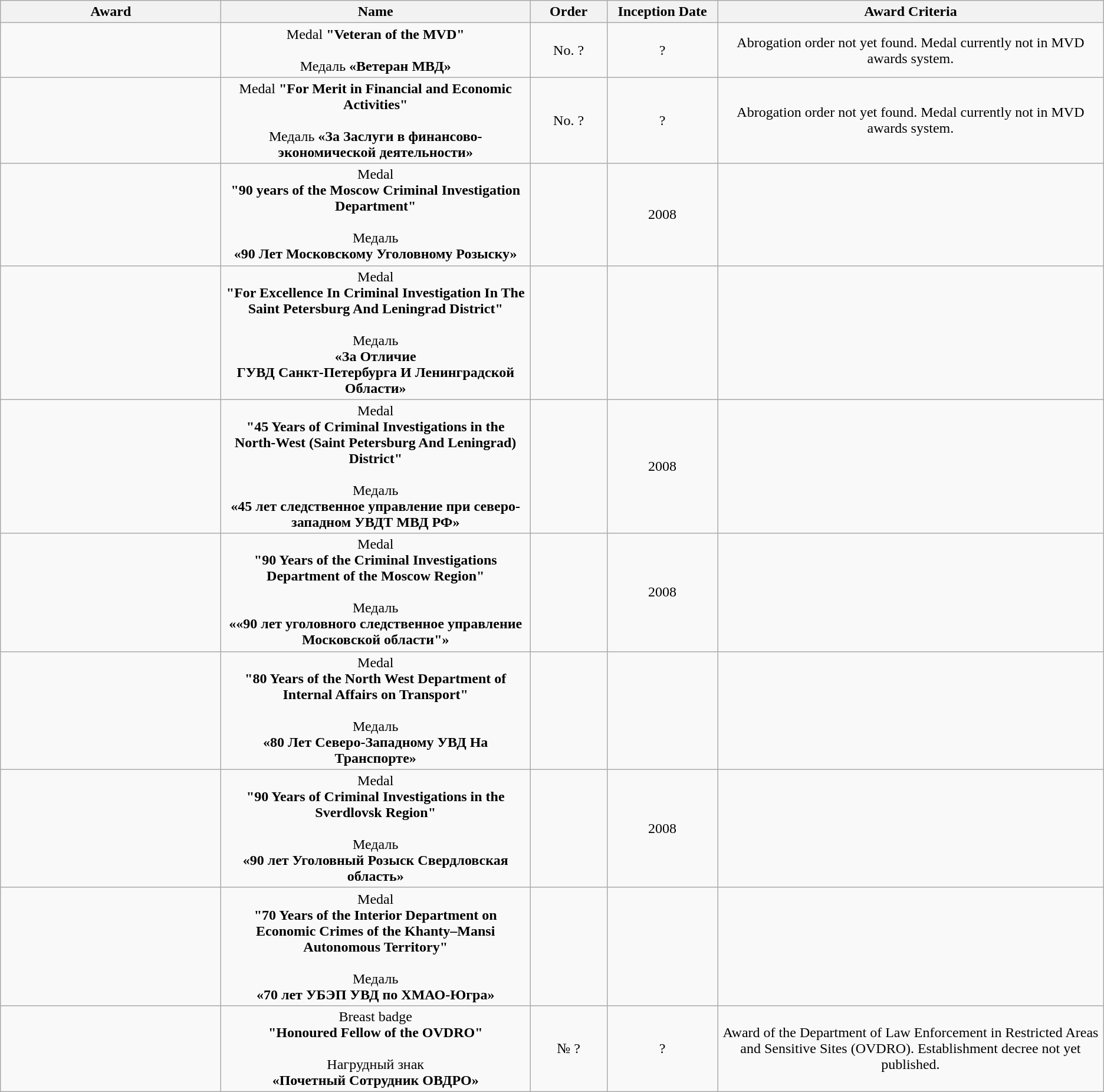<table class="wikitable sortable" style="text-align:center">
<tr>
<th style="width:20%">Award</th>
<th style="width:28%">Name </th>
<th>Order</th>
<th style="width:10%">Inception Date</th>
<th style="width:35%">Award Criteria</th>
</tr>
<tr>
<td></td>
<td>Medal <strong>"Veteran of the MVD"</strong><br><br>Медаль <strong>«Ветеран МВД»</strong></td>
<td>No. ?</td>
<td>?</td>
<td>Abrogation order not yet found.  Medal currently not in MVD awards system.</td>
</tr>
<tr>
<td></td>
<td>Medal <strong>"For Merit in Financial and Economic Activities"</strong><br><br>Медаль <strong>«За Заслуги в финансово-экономической деятельности»</strong></td>
<td>No. ?</td>
<td>?</td>
<td>Abrogation order not yet found.  Medal currently not in MVD awards system.</td>
</tr>
<tr>
<td></td>
<td>Medal<br><strong>"90 years of the Moscow Criminal Investigation Department"</strong><br><br>Медаль<br><strong>«90 Лет Московскому Уголовному Розыску»</strong></td>
<td></td>
<td>2008</td>
<td></td>
</tr>
<tr>
<td></td>
<td>Medal<br><strong>"For Excellence In Criminal Investigation In The Saint Petersburg And Leningrad District"</strong><br><br>Медаль<br><strong>«За Отличие<br>ГУВД Санкт-Петербурга И Ленинградской Области»</strong></td>
<td></td>
<td></td>
<td></td>
</tr>
<tr>
<td></td>
<td>Medal<br><strong>"45 Years of Criminal Investigations in the North-West (Saint Petersburg And Leningrad) District"</strong><br><br>Медаль<br><strong>«45 лет следственное управление при северо-западном УВДТ МВД РФ»</strong></td>
<td></td>
<td>2008</td>
<td></td>
</tr>
<tr>
<td></td>
<td>Medal<br><strong>"90 Years of the Criminal Investigations Department of the Moscow Region"</strong><br><br>Медаль<br><strong>««90 лет уголовного следственное управление Московской области"»</strong></td>
<td></td>
<td>2008</td>
<td></td>
</tr>
<tr>
<td></td>
<td>Medal<br><strong>"80 Years of the North West Department of Internal Affairs on Transport"</strong><br><br>Медаль<br><strong>«80 Лет Северо-Западному УВД На Транспорте»</strong></td>
<td></td>
<td></td>
<td></td>
</tr>
<tr>
<td></td>
<td>Medal<br><strong>"90 Years of Criminal Investigations in the Sverdlovsk Region"</strong><br><br>Медаль<br><strong>«90 лет Уголовный Розыск Свердловская область»</strong></td>
<td></td>
<td>2008</td>
<td></td>
</tr>
<tr>
<td></td>
<td>Medal<br><strong>"70 Years of the Interior Department on Economic Crimes of the Khanty–Mansi Autonomous Territory"</strong><br><br>Медаль<br><strong>«70 лет УБЭП УВД по ХМАО-Югра»</strong></td>
<td></td>
<td></td>
<td></td>
</tr>
<tr>
<td></td>
<td>Breast badge<br><strong>"Honoured Fellow of the OVDRO"</strong><br><br>Нагрудный знак<br><strong>«Почетный Сотрудник ОВДРО»</strong></td>
<td>№ ?</td>
<td>?</td>
<td>Award of the Department of Law Enforcement in Restricted Areas and Sensitive Sites (OVDRO).  Establishment decree not yet published.</td>
</tr>
</table>
